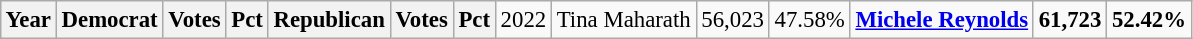<table class="wikitable" style="margin:0.5em ; font-size:95%">
<tr>
<th>Year</th>
<th>Democrat</th>
<th>Votes</th>
<th>Pct</th>
<th>Republican</th>
<th>Votes</th>
<th>Pct</th>
<td>2022</td>
<td>Tina Maharath</td>
<td>56,023</td>
<td>47.58%</td>
<td><strong><a href='#'>Michele Reynolds</a></strong></td>
<td><strong>61,723</strong></td>
<td><strong>52.42%</strong></td>
</tr>
</table>
